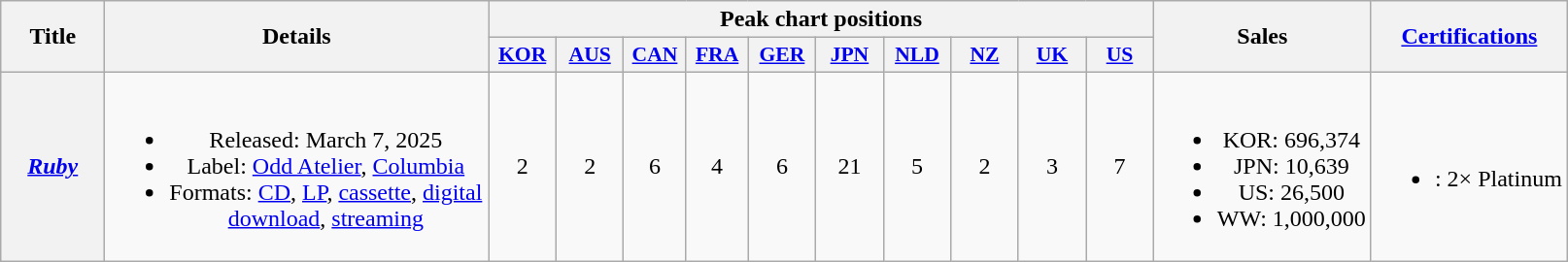<table class="wikitable plainrowheaders" style="text-align:center">
<tr>
<th scope="col" rowspan="2" style="width:4em">Title</th>
<th scope="col" rowspan="2" style="width:16em">Details</th>
<th colspan="10" scope="col">Peak chart positions</th>
<th scope="col" rowspan="2">Sales</th>
<th scope="col" rowspan="2"><a href='#'>Certifications</a></th>
</tr>
<tr>
<th scope="col" style="width:2.75em;font-size:90%"><a href='#'>KOR</a><br></th>
<th scope="col" style="width:2.75em;font-size:90%"><a href='#'>AUS</a><br></th>
<th scope="col" style="width:2.5em;font-size:90%"><a href='#'>CAN</a><br></th>
<th scope="col" style="width:2.5em;font-size:90%"><a href='#'>FRA</a><br></th>
<th scope="col" style="width:2.75em;font-size:90%"><a href='#'>GER</a><br></th>
<th scope="col" style="width:2.75em;font-size:90%"><a href='#'>JPN</a><br></th>
<th scope="col" style="width:2.75em;font-size:90%"><a href='#'>NLD</a><br></th>
<th scope="col" style="width:2.75em;font-size:90%"><a href='#'>NZ</a><br></th>
<th scope="col" style="width:2.75em;font-size:90%"><a href='#'>UK</a><br></th>
<th scope="col" style="width:2.75em;font-size:90%"><a href='#'>US</a><br></th>
</tr>
<tr>
<th scope="row"><em><a href='#'>Ruby</a></em></th>
<td><br><ul><li>Released: March 7, 2025</li><li>Label: <a href='#'>Odd Atelier</a>, <a href='#'>Columbia</a></li><li>Formats: <a href='#'>CD</a>, <a href='#'>LP</a>, <a href='#'>cassette</a>, <a href='#'>digital download</a>, <a href='#'>streaming</a></li></ul></td>
<td>2</td>
<td>2</td>
<td>6</td>
<td>4</td>
<td>6</td>
<td>21</td>
<td>5</td>
<td>2</td>
<td>3</td>
<td>7</td>
<td><br><ul><li>KOR: 696,374</li><li>JPN: 10,639</li><li>US: 26,500</li><li>WW: 1,000,000</li></ul></td>
<td><br><ul><li><a href='#'></a>: 2× Platinum</li></ul></td>
</tr>
</table>
